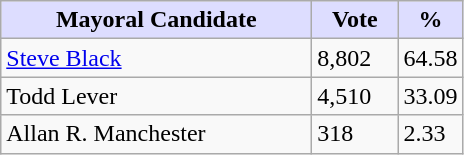<table class="wikitable">
<tr>
<th style="background:#ddf; width:200px;">Mayoral Candidate </th>
<th style="background:#ddf; width:50px;">Vote</th>
<th style="background:#ddf; width:30px;">%</th>
</tr>
<tr>
<td><a href='#'>Steve Black</a></td>
<td>8,802</td>
<td>64.58</td>
</tr>
<tr>
<td>Todd Lever</td>
<td>4,510</td>
<td>33.09</td>
</tr>
<tr>
<td>Allan R. Manchester</td>
<td>318</td>
<td>2.33</td>
</tr>
</table>
